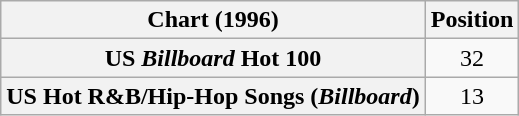<table class="wikitable sortable plainrowheaders" style="text-align:center">
<tr>
<th scope="col">Chart (1996)</th>
<th scope="col">Position</th>
</tr>
<tr>
<th scope="row">US <em>Billboard</em> Hot 100</th>
<td>32</td>
</tr>
<tr>
<th scope="row">US Hot R&B/Hip-Hop Songs (<em>Billboard</em>)</th>
<td>13</td>
</tr>
</table>
